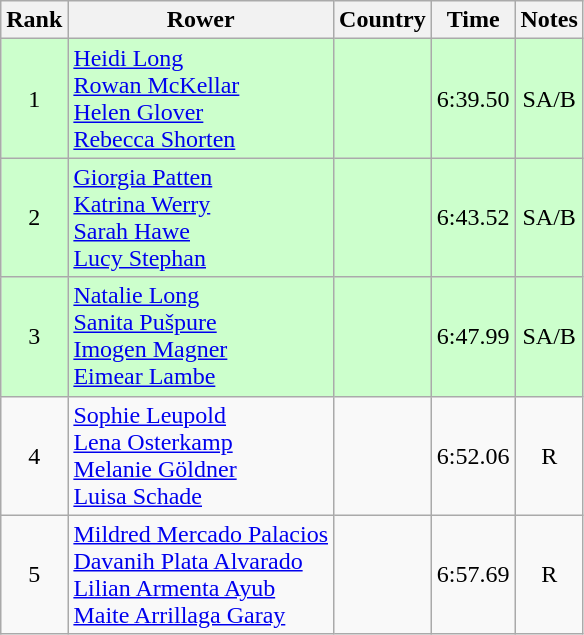<table class="wikitable" style="text-align:center">
<tr>
<th>Rank</th>
<th>Rower</th>
<th>Country</th>
<th>Time</th>
<th>Notes</th>
</tr>
<tr bgcolor=ccffcc>
<td>1</td>
<td align="left"><a href='#'>Heidi Long</a><br><a href='#'>Rowan McKellar</a><br><a href='#'>Helen Glover</a><br><a href='#'>Rebecca Shorten</a></td>
<td align="left"></td>
<td>6:39.50</td>
<td>SA/B</td>
</tr>
<tr bgcolor=ccffcc>
<td>2</td>
<td align="left"><a href='#'>Giorgia Patten</a><br><a href='#'>Katrina Werry</a><br><a href='#'>Sarah Hawe</a><br><a href='#'>Lucy Stephan</a></td>
<td align="left"></td>
<td>6:43.52</td>
<td>SA/B</td>
</tr>
<tr bgcolor=ccffcc>
<td>3</td>
<td align="left"><a href='#'>Natalie Long</a><br><a href='#'>Sanita Pušpure</a><br><a href='#'>Imogen Magner</a><br><a href='#'>Eimear Lambe</a></td>
<td align="left"></td>
<td>6:47.99</td>
<td>SA/B</td>
</tr>
<tr>
<td>4</td>
<td align="left"><a href='#'>Sophie Leupold</a><br><a href='#'>Lena Osterkamp</a><br><a href='#'>Melanie Göldner</a><br><a href='#'>Luisa Schade</a></td>
<td align="left"></td>
<td>6:52.06</td>
<td>R</td>
</tr>
<tr>
<td>5</td>
<td align="left"><a href='#'>Mildred Mercado Palacios</a><br><a href='#'>Davanih Plata Alvarado</a><br><a href='#'>Lilian Armenta Ayub</a><br><a href='#'>Maite Arrillaga Garay</a></td>
<td align="left"></td>
<td>6:57.69</td>
<td>R</td>
</tr>
</table>
